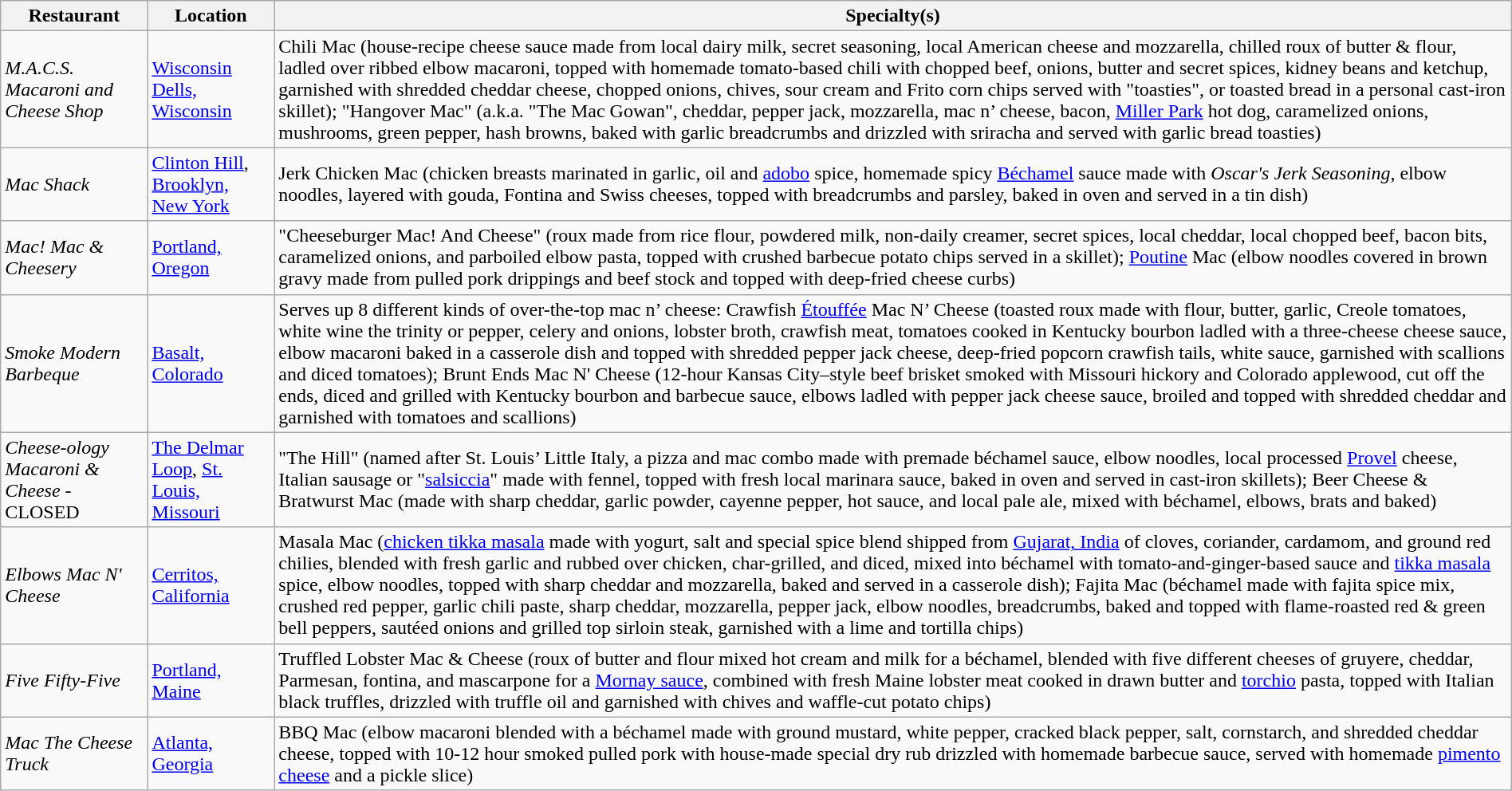<table class="wikitable" style="width:100%;">
<tr>
<th>Restaurant</th>
<th>Location</th>
<th>Specialty(s)</th>
</tr>
<tr>
<td><em>M.A.C.S. Macaroni and Cheese Shop</em></td>
<td><a href='#'>Wisconsin Dells, Wisconsin</a></td>
<td>Chili Mac (house-recipe cheese sauce made from local dairy milk, secret seasoning, local American cheese and mozzarella, chilled roux of butter & flour, ladled over ribbed elbow macaroni, topped with homemade tomato-based chili with chopped beef, onions, butter and secret spices, kidney beans and ketchup, garnished with shredded cheddar cheese, chopped onions, chives, sour cream and Frito corn chips served with "toasties", or toasted bread in a personal cast-iron skillet); "Hangover Mac" (a.k.a. "The Mac Gowan", cheddar, pepper jack, mozzarella, mac n’ cheese, bacon, <a href='#'>Miller Park</a> hot dog, caramelized onions, mushrooms, green pepper, hash browns, baked with garlic breadcrumbs and drizzled with sriracha and served with garlic bread toasties)</td>
</tr>
<tr>
<td><em>Mac Shack</em></td>
<td><a href='#'>Clinton Hill</a>, <a href='#'>Brooklyn, New York</a></td>
<td>Jerk Chicken Mac (chicken breasts marinated in garlic, oil and <a href='#'>adobo</a> spice, homemade spicy <a href='#'>Béchamel</a> sauce made with <em>Oscar's Jerk Seasoning</em>, elbow noodles, layered with gouda, Fontina and Swiss cheeses, topped with breadcrumbs and parsley, baked in oven and served in a tin dish)</td>
</tr>
<tr>
<td><em>Mac! Mac & Cheesery</em></td>
<td><a href='#'>Portland, Oregon</a></td>
<td>"Cheeseburger Mac! And Cheese" (roux made from rice flour, powdered milk, non-daily creamer, secret spices, local cheddar, local chopped beef, bacon bits, caramelized onions, and parboiled elbow pasta, topped with crushed barbecue potato chips served in a skillet); <a href='#'>Poutine</a> Mac (elbow noodles covered in brown gravy made from pulled pork drippings and beef stock and topped with deep-fried cheese curbs)</td>
</tr>
<tr>
<td><em>Smoke Modern Barbeque</em></td>
<td><a href='#'>Basalt, Colorado</a></td>
<td>Serves up 8 different kinds of over-the-top mac n’ cheese: Crawfish <a href='#'>Étouffée</a> Mac N’ Cheese (toasted roux made with flour, butter, garlic, Creole tomatoes, white wine the trinity or pepper, celery and onions, lobster broth, crawfish meat, tomatoes cooked in Kentucky bourbon ladled with a three-cheese cheese sauce, elbow macaroni baked in a casserole dish and topped with shredded pepper jack cheese, deep-fried popcorn crawfish tails, white sauce, garnished with scallions and diced tomatoes); Brunt Ends Mac N' Cheese (12-hour Kansas City–style beef brisket smoked with Missouri hickory and Colorado applewood, cut off the ends, diced and grilled with Kentucky bourbon and barbecue sauce, elbows ladled with pepper jack cheese sauce, broiled and topped with shredded cheddar and garnished with tomatoes and scallions)</td>
</tr>
<tr>
<td><em>Cheese-ology Macaroni & Cheese -</em> CLOSED</td>
<td><a href='#'>The Delmar Loop</a>, <a href='#'>St. Louis, Missouri</a></td>
<td>"The Hill" (named after St. Louis’ Little Italy, a pizza and mac combo made with premade béchamel sauce, elbow noodles, local processed <a href='#'>Provel</a> cheese, Italian sausage or  "<a href='#'>salsiccia</a>" made with fennel, topped with fresh local marinara sauce, baked in oven and served in cast-iron skillets); Beer Cheese & Bratwurst Mac (made with sharp cheddar, garlic powder, cayenne pepper, hot sauce, and local pale ale, mixed with béchamel, elbows, brats and baked)</td>
</tr>
<tr>
<td><em>Elbows Mac N' Cheese</em></td>
<td><a href='#'>Cerritos, California</a></td>
<td>Masala Mac (<a href='#'>chicken tikka masala</a> made with yogurt, salt and special spice blend shipped from <a href='#'>Gujarat, India</a> of cloves, coriander, cardamom, and ground red chilies, blended with fresh garlic and rubbed over chicken, char-grilled, and diced, mixed into béchamel with tomato-and-ginger-based sauce and <a href='#'>tikka masala</a> spice, elbow noodles, topped with sharp cheddar and mozzarella, baked and served in a casserole dish); Fajita Mac (béchamel made with fajita spice mix, crushed red pepper, garlic chili paste, sharp cheddar, mozzarella, pepper jack, elbow noodles, breadcrumbs, baked and topped with flame-roasted red & green bell peppers, sautéed onions and grilled top sirloin steak, garnished with a lime and tortilla chips)</td>
</tr>
<tr>
<td><em>Five Fifty-Five</em></td>
<td><a href='#'>Portland, Maine</a></td>
<td>Truffled Lobster Mac & Cheese (roux of butter and flour mixed hot cream and milk for a béchamel, blended with five different cheeses of gruyere, cheddar, Parmesan, fontina, and mascarpone for a <a href='#'>Mornay sauce</a>, combined with fresh Maine lobster meat cooked in drawn butter and <a href='#'>torchio</a> pasta, topped with Italian black truffles, drizzled with truffle oil and garnished with chives and waffle-cut potato chips)</td>
</tr>
<tr>
<td><em>Mac The Cheese Truck</em></td>
<td><a href='#'>Atlanta, Georgia</a></td>
<td>BBQ Mac (elbow macaroni blended with a béchamel made with ground mustard, white pepper, cracked black pepper, salt, cornstarch, and shredded cheddar cheese, topped with 10-12 hour smoked pulled pork with house-made special dry rub drizzled with homemade barbecue sauce, served with homemade <a href='#'>pimento cheese</a> and a pickle slice)</td>
</tr>
</table>
